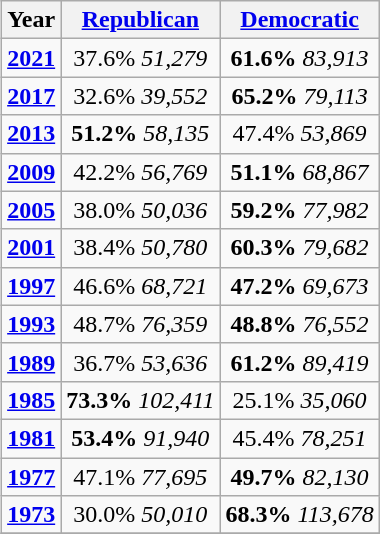<table class="wikitable" style="float:right; margin: 1em 1em 1em 0;">
<tr>
<th>Year</th>
<th><a href='#'>Republican</a></th>
<th><a href='#'>Democratic</a></th>
</tr>
<tr>
<td style="text-align:center;" ><strong><a href='#'>2021</a></strong></td>
<td style="text-align:center;" >37.6% <em>51,279</em></td>
<td style="text-align:center;" ><strong>61.6%</strong> <em>83,913</em></td>
</tr>
<tr>
<td style="text-align:center;" ><strong><a href='#'>2017</a></strong></td>
<td style="text-align:center;" >32.6% <em>39,552</em></td>
<td style="text-align:center;" ><strong>65.2%</strong> <em>79,113</em></td>
</tr>
<tr>
<td style="text-align:center;" ><strong><a href='#'>2013</a></strong></td>
<td style="text-align:center;" ><strong>51.2% </strong> <em>58,135</em></td>
<td style="text-align:center;" >47.4% <em>53,869</em></td>
</tr>
<tr>
<td style="text-align:center;" ><strong><a href='#'>2009</a></strong></td>
<td style="text-align:center;" >42.2% <em>56,769</em></td>
<td style="text-align:center;" ><strong>51.1%</strong> <em>68,867</em></td>
</tr>
<tr>
<td style="text-align:center;" ><strong><a href='#'>2005</a></strong></td>
<td style="text-align:center;" >38.0% <em>50,036</em></td>
<td style="text-align:center;" ><strong>59.2%</strong> <em>77,982</em></td>
</tr>
<tr>
<td style="text-align:center;" ><strong><a href='#'>2001</a></strong></td>
<td style="text-align:center;" >38.4% <em>50,780</em></td>
<td style="text-align:center;" ><strong>60.3%</strong> <em>79,682</em></td>
</tr>
<tr>
<td style="text-align:center;" ><strong><a href='#'>1997</a></strong></td>
<td style="text-align:center;" >46.6% <em>68,721</em></td>
<td style="text-align:center;" ><strong>47.2%</strong> <em>69,673</em></td>
</tr>
<tr>
<td style="text-align:center;" ><strong><a href='#'>1993</a></strong></td>
<td style="text-align:center;" >48.7% <em>76,359</em></td>
<td style="text-align:center;" ><strong>48.8%</strong> <em>76,552</em></td>
</tr>
<tr>
<td style="text-align:center;" ><strong><a href='#'>1989</a></strong></td>
<td style="text-align:center;" >36.7% <em>53,636</em></td>
<td style="text-align:center;" ><strong>61.2%</strong> <em>89,419</em></td>
</tr>
<tr>
<td style="text-align:center;" ><strong><a href='#'>1985</a></strong></td>
<td style="text-align:center;" ><strong>73.3% </strong> <em>102,411</em></td>
<td style="text-align:center;" >25.1% <em>35,060</em></td>
</tr>
<tr>
<td style="text-align:center;" ><strong><a href='#'>1981</a></strong></td>
<td style="text-align:center;" ><strong>53.4%</strong> <em>91,940</em></td>
<td style="text-align:center;" >45.4% <em>78,251</em></td>
</tr>
<tr>
<td style="text-align:center;" ><strong><a href='#'>1977</a></strong></td>
<td style="text-align:center;" >47.1% <em>77,695</em></td>
<td style="text-align:center;" ><strong>49.7% </strong> <em>82,130</em></td>
</tr>
<tr>
<td style="text-align:center;" ><strong><a href='#'>1973</a></strong></td>
<td style="text-align:center;" >30.0% <em>50,010</em></td>
<td style="text-align:center;" ><strong>68.3% </strong> <em>113,678</em></td>
</tr>
<tr>
</tr>
</table>
